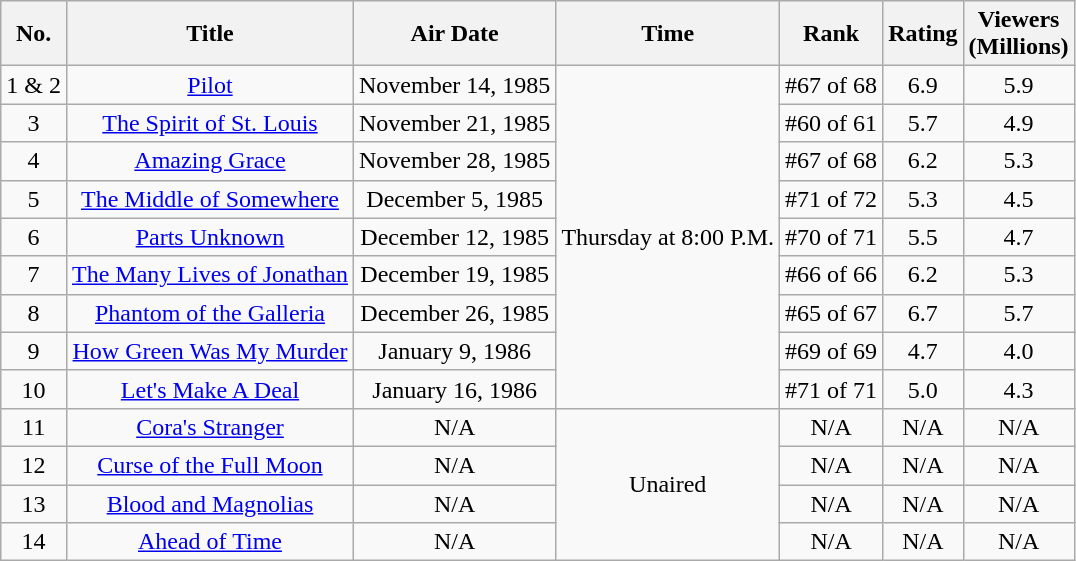<table class="wikitable" style="text-align:center">
<tr>
<th>No.</th>
<th>Title</th>
<th>Air Date</th>
<th>Time</th>
<th>Rank</th>
<th>Rating</th>
<th>Viewers <br> (Millions)</th>
</tr>
<tr>
<td>1 & 2</td>
<td><a href='#'>Pilot</a></td>
<td>November 14, 1985</td>
<td style="text-align:center;" rowspan="9">Thursday at 8:00 P.M.</td>
<td>#67 of 68</td>
<td>6.9</td>
<td>5.9</td>
</tr>
<tr>
<td>3</td>
<td><a href='#'>The Spirit of St. Louis</a></td>
<td>November 21, 1985</td>
<td>#60 of 61</td>
<td>5.7</td>
<td>4.9</td>
</tr>
<tr>
<td>4</td>
<td><a href='#'>Amazing Grace</a></td>
<td>November 28, 1985</td>
<td>#67 of 68</td>
<td>6.2</td>
<td>5.3</td>
</tr>
<tr>
<td>5</td>
<td><a href='#'>The Middle of Somewhere</a></td>
<td>December 5, 1985</td>
<td>#71 of 72</td>
<td>5.3</td>
<td>4.5</td>
</tr>
<tr>
<td>6</td>
<td><a href='#'>Parts Unknown</a></td>
<td>December 12, 1985</td>
<td>#70 of 71</td>
<td>5.5</td>
<td>4.7</td>
</tr>
<tr>
<td>7</td>
<td><a href='#'>The Many Lives of Jonathan</a></td>
<td>December 19, 1985</td>
<td>#66 of 66</td>
<td>6.2</td>
<td>5.3</td>
</tr>
<tr>
<td>8</td>
<td><a href='#'>Phantom of the Galleria</a></td>
<td>December 26, 1985</td>
<td>#65 of 67</td>
<td>6.7</td>
<td>5.7</td>
</tr>
<tr>
<td>9</td>
<td><a href='#'>How Green Was My Murder</a></td>
<td>January 9, 1986</td>
<td>#69 of 69</td>
<td>4.7</td>
<td>4.0</td>
</tr>
<tr>
<td>10</td>
<td><a href='#'>Let's Make A Deal</a></td>
<td>January 16, 1986</td>
<td>#71 of 71</td>
<td>5.0</td>
<td>4.3</td>
</tr>
<tr>
<td>11</td>
<td><a href='#'>Cora's Stranger</a></td>
<td>N/A</td>
<td style="text-align:center;" rowspan="4">Unaired</td>
<td>N/A</td>
<td>N/A</td>
<td>N/A</td>
</tr>
<tr>
<td>12</td>
<td><a href='#'>Curse of the Full Moon</a></td>
<td>N/A</td>
<td>N/A</td>
<td>N/A</td>
<td>N/A</td>
</tr>
<tr>
<td>13</td>
<td><a href='#'>Blood and Magnolias</a></td>
<td>N/A</td>
<td>N/A</td>
<td>N/A</td>
<td>N/A</td>
</tr>
<tr>
<td>14</td>
<td><a href='#'>Ahead of Time</a></td>
<td>N/A</td>
<td>N/A</td>
<td>N/A</td>
<td>N/A</td>
</tr>
</table>
